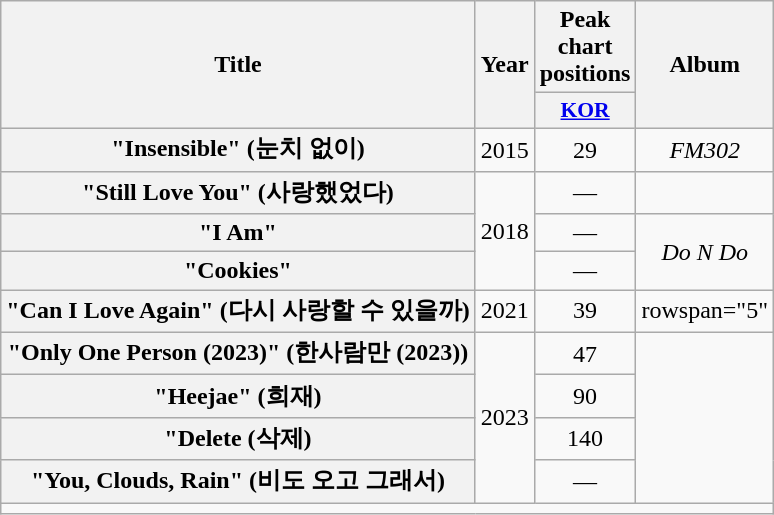<table class="wikitable plainrowheaders" style="text-align:center;">
<tr>
<th scope="col" rowspan="2">Title</th>
<th scope="col" rowspan="2">Year</th>
<th>Peak chart positions</th>
<th rowspan="2">Album</th>
</tr>
<tr>
<th scope="col" style="width:2.5em;font-size:90%;"><a href='#'>KOR</a><br></th>
</tr>
<tr>
<th scope="row">"Insensible" (눈치 없이)</th>
<td>2015</td>
<td>29</td>
<td><em>FM302</em></td>
</tr>
<tr>
<th scope="row">"Still Love You" (사랑했었다) </th>
<td rowspan="3">2018</td>
<td>—</td>
<td></td>
</tr>
<tr>
<th scope="row">"I Am" </th>
<td>—</td>
<td rowspan="2"><em>Do N Do</em></td>
</tr>
<tr>
<th scope="row">"Cookies" </th>
<td>—</td>
</tr>
<tr>
<th scope="row">"Can I Love Again" (다시 사랑할 수 있을까) </th>
<td>2021</td>
<td>39</td>
<td>rowspan="5" </td>
</tr>
<tr>
<th scope="row">"Only One Person (2023)" (한사람만 (2023)) </th>
<td rowspan="4">2023</td>
<td>47</td>
</tr>
<tr>
<th scope="row">"Heejae" (희재) </th>
<td>90</td>
</tr>
<tr>
<th scope="row">"Delete (삭제) </th>
<td>140</td>
</tr>
<tr>
<th scope="row">"You, Clouds, Rain" (비도 오고 그래서) </th>
<td>—</td>
</tr>
<tr>
<td colspan="4"></td>
</tr>
</table>
